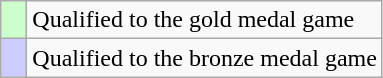<table class="wikitable">
<tr>
<td bgcolor=#ccffcc width=10px></td>
<td>Qualified to the gold medal game</td>
</tr>
<tr>
<td bgcolor=#ccccff></td>
<td>Qualified to the bronze medal game</td>
</tr>
</table>
